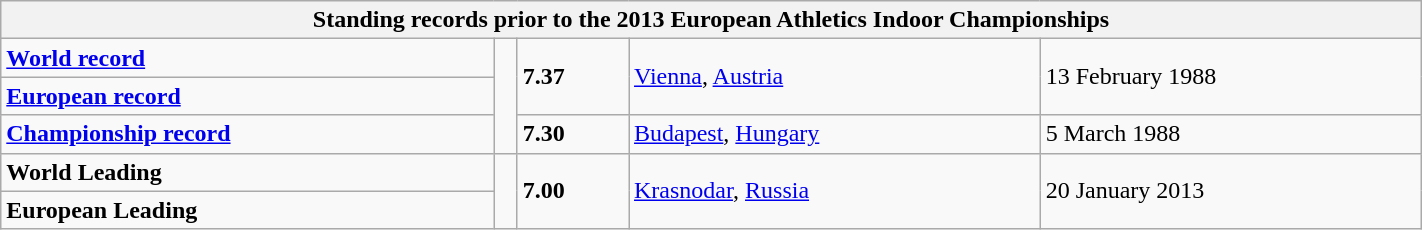<table class="wikitable" width=75%>
<tr>
<th colspan="5">Standing records prior to the 2013 European Athletics Indoor Championships</th>
</tr>
<tr>
<td><strong><a href='#'>World record</a></strong></td>
<td rowspan=3></td>
<td rowspan=2><strong>7.37</strong></td>
<td rowspan=2><a href='#'>Vienna</a>, <a href='#'>Austria</a></td>
<td rowspan=2>13 February 1988</td>
</tr>
<tr>
<td><strong><a href='#'>European record</a></strong></td>
</tr>
<tr>
<td><strong><a href='#'>Championship record</a></strong></td>
<td><strong>7.30</strong></td>
<td><a href='#'>Budapest</a>, <a href='#'>Hungary</a></td>
<td>5 March 1988</td>
</tr>
<tr>
<td><strong>World Leading</strong></td>
<td rowspan=2></td>
<td rowspan=2><strong>7.00</strong></td>
<td rowspan=2><a href='#'>Krasnodar</a>, <a href='#'>Russia</a></td>
<td rowspan=2>20 January 2013</td>
</tr>
<tr>
<td><strong>European Leading</strong></td>
</tr>
</table>
